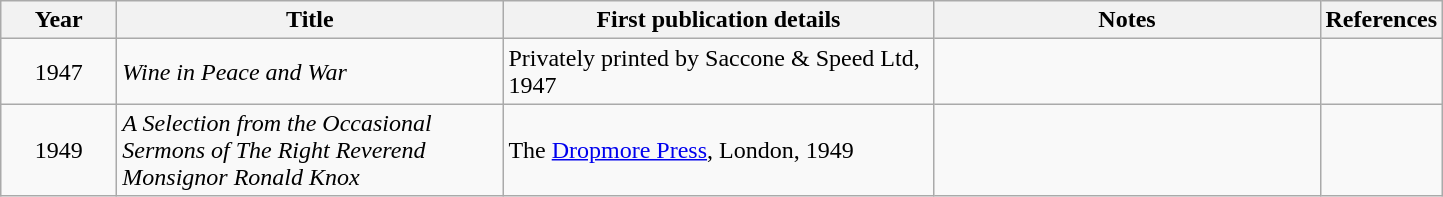<table class= "wikitable sortable">
<tr>
<th width= "70">Year</th>
<th width= "250">Title</th>
<th width= "280">First publication details</th>
<th width= "250">Notes</th>
<th width= "50">References</th>
</tr>
<tr>
<td align= "center">1947</td>
<td><em>Wine in Peace and War</em></td>
<td>Privately printed by Saccone & Speed Ltd, 1947</td>
<td></td>
<td></td>
</tr>
<tr>
<td align= "center">1949</td>
<td><em>A Selection from the Occasional Sermons of The Right Reverend Monsignor Ronald Knox</em></td>
<td>The <a href='#'>Dropmore Press</a>, London, 1949</td>
<td Edited by Waugh. Limited edition, 500 copies></td>
<td></td>
</tr>
</table>
